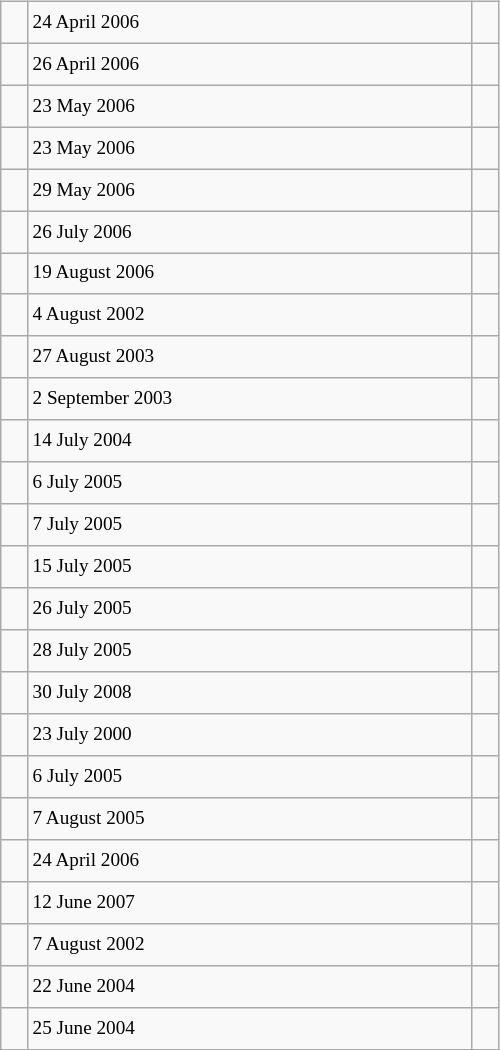<table class="wikitable" style="font-size: 80%; float: left; width: 26em; margin-right: 1em; height: 700px">
<tr>
<td></td>
<td>24 April 2006</td>
<td></td>
</tr>
<tr>
<td></td>
<td>26 April 2006</td>
<td></td>
</tr>
<tr>
<td></td>
<td>23 May 2006</td>
<td></td>
</tr>
<tr>
<td></td>
<td>23 May 2006</td>
<td></td>
</tr>
<tr>
<td></td>
<td>29 May 2006</td>
<td></td>
</tr>
<tr>
<td></td>
<td>26 July 2006</td>
<td></td>
</tr>
<tr>
<td></td>
<td>19 August 2006</td>
<td></td>
</tr>
<tr>
<td></td>
<td>4 August 2002</td>
<td></td>
</tr>
<tr>
<td></td>
<td>27 August 2003</td>
<td></td>
</tr>
<tr>
<td></td>
<td>2 September 2003</td>
<td></td>
</tr>
<tr>
<td></td>
<td>14 July 2004</td>
<td></td>
</tr>
<tr>
<td></td>
<td>6 July 2005</td>
<td></td>
</tr>
<tr>
<td></td>
<td>7 July 2005</td>
<td></td>
</tr>
<tr>
<td></td>
<td>15 July 2005</td>
<td></td>
</tr>
<tr>
<td></td>
<td>26 July 2005</td>
<td></td>
</tr>
<tr>
<td></td>
<td>28 July 2005</td>
<td></td>
</tr>
<tr>
<td></td>
<td>30 July 2008</td>
<td></td>
</tr>
<tr>
<td></td>
<td>23 July 2000</td>
<td></td>
</tr>
<tr>
<td></td>
<td>6 July 2005</td>
<td></td>
</tr>
<tr>
<td></td>
<td>7 August 2005</td>
<td></td>
</tr>
<tr>
<td></td>
<td>24 April 2006</td>
<td></td>
</tr>
<tr>
<td></td>
<td>12 June 2007</td>
<td></td>
</tr>
<tr>
<td></td>
<td>7 August 2002</td>
<td></td>
</tr>
<tr>
<td></td>
<td>22 June 2004</td>
<td></td>
</tr>
<tr>
<td></td>
<td>25 June 2004</td>
<td></td>
</tr>
</table>
